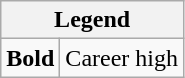<table class="wikitable mw-collapsible mw-collapsed">
<tr>
<th colspan="2">Legend</th>
</tr>
<tr>
<td><strong>Bold</strong></td>
<td>Career high</td>
</tr>
</table>
